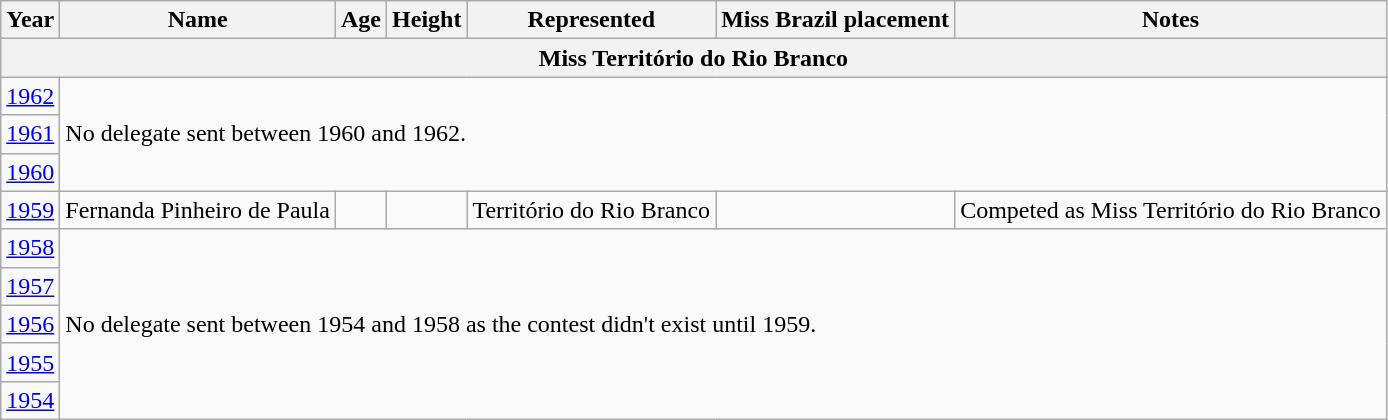<table class="wikitable sortable">
<tr>
<th>Year</th>
<th>Name</th>
<th>Age</th>
<th>Height</th>
<th>Represented</th>
<th>Miss Brazil placement</th>
<th>Notes</th>
</tr>
<tr>
<th colspan=7>Miss Território do Rio Branco</th>
</tr>
<tr>
<td><a href='#'>1962</a></td>
<td colspan=6 rowspan=3>No delegate sent between 1960 and 1962.</td>
</tr>
<tr>
<td><a href='#'>1961</a></td>
</tr>
<tr>
<td><a href='#'>1960</a></td>
</tr>
<tr>
<td><a href='#'>1959</a></td>
<td>Fernanda Pinheiro de Paula</td>
<td></td>
<td></td>
<td>Território do Rio Branco</td>
<td></td>
<td>Competed as Miss Território do Rio Branco</td>
</tr>
<tr>
<td><a href='#'>1958</a></td>
<td colspan=6 rowspan=5>No delegate sent between 1954 and 1958 as the contest didn't exist until 1959.</td>
</tr>
<tr>
<td><a href='#'>1957</a></td>
</tr>
<tr>
<td><a href='#'>1956</a></td>
</tr>
<tr>
<td><a href='#'>1955</a></td>
</tr>
<tr>
<td><a href='#'>1954</a></td>
</tr>
</table>
